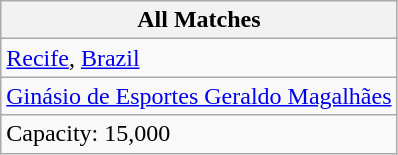<table class="wikitable">
<tr>
<th>All Matches</th>
</tr>
<tr>
<td> <a href='#'>Recife</a>, <a href='#'>Brazil</a></td>
</tr>
<tr>
<td><a href='#'>Ginásio de Esportes Geraldo Magalhães</a></td>
</tr>
<tr>
<td>Capacity: 15,000</td>
</tr>
</table>
